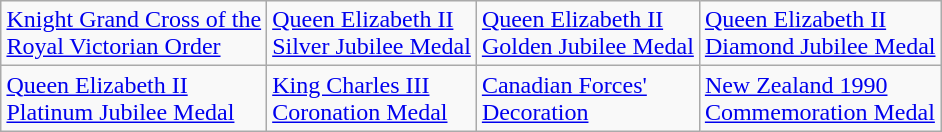<table class="wikitable" style="margin:auto;">
<tr>
<td><a href='#'>Knight Grand Cross of the <br>Royal Victorian Order</a></td>
<td><a href='#'>Queen Elizabeth II<br>Silver Jubilee Medal</a></td>
<td><a href='#'>Queen Elizabeth II<br>Golden Jubilee Medal</a></td>
<td><a href='#'>Queen Elizabeth II<br>Diamond Jubilee Medal</a></td>
</tr>
<tr>
<td><a href='#'>Queen Elizabeth II<br>Platinum Jubilee Medal</a></td>
<td><a href='#'>King Charles III<br>Coronation Medal</a></td>
<td><a href='#'>Canadian Forces'<br>Decoration</a></td>
<td><a href='#'>New Zealand 1990<br>Commemoration Medal</a></td>
</tr>
</table>
